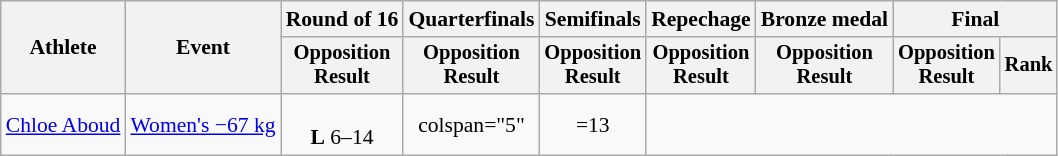<table class="wikitable" style="font-size:90%;">
<tr>
<th rowspan=2>Athlete</th>
<th rowspan=2>Event</th>
<th>Round of 16</th>
<th>Quarterfinals</th>
<th>Semifinals</th>
<th>Repechage</th>
<th>Bronze medal</th>
<th colspan=2>Final</th>
</tr>
<tr style="font-size:95%">
<th>Opposition<br>Result</th>
<th>Opposition<br>Result</th>
<th>Opposition<br>Result</th>
<th>Opposition<br>Result</th>
<th>Opposition<br>Result</th>
<th>Opposition<br>Result</th>
<th>Rank</th>
</tr>
<tr align=center>
<td align=left><a href='#'>Chloe Aboud</a></td>
<td align=left><a href='#'>Women's −67 kg</a></td>
<td><br><strong>L</strong> 6–14</td>
<td>colspan="5" </td>
<td>=13</td>
</tr>
</table>
